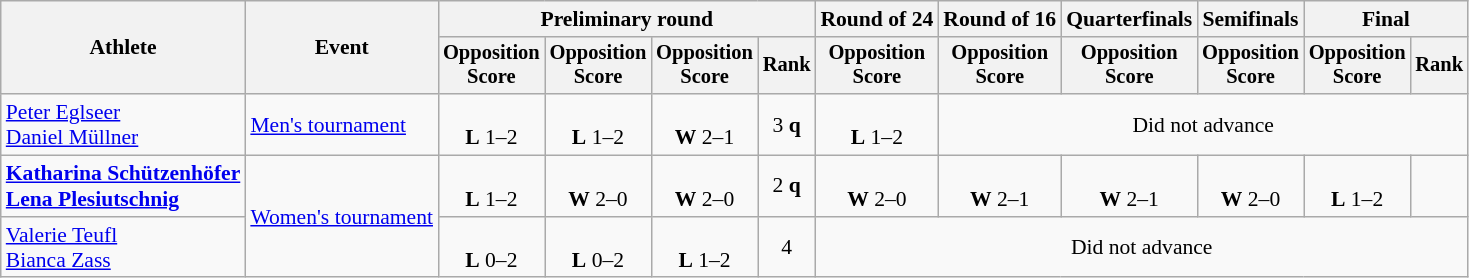<table class=wikitable style="font-size:90%">
<tr>
<th rowspan="2">Athlete</th>
<th rowspan="2">Event</th>
<th colspan="4">Preliminary round</th>
<th>Round of 24</th>
<th>Round of 16</th>
<th>Quarterfinals</th>
<th>Semifinals</th>
<th colspan=2>Final</th>
</tr>
<tr style="font-size:95%">
<th>Opposition<br>Score</th>
<th>Opposition<br>Score</th>
<th>Opposition<br>Score</th>
<th>Rank</th>
<th>Opposition<br>Score</th>
<th>Opposition<br>Score</th>
<th>Opposition<br>Score</th>
<th>Opposition<br>Score</th>
<th>Opposition<br>Score</th>
<th>Rank</th>
</tr>
<tr align=center>
<td align=left><a href='#'>Peter Eglseer</a><br><a href='#'>Daniel Müllner</a></td>
<td align=left><a href='#'>Men's tournament</a></td>
<td><br><strong>L</strong> 1–2</td>
<td><br><strong>L</strong> 1–2</td>
<td><br><strong>W</strong> 2–1</td>
<td>3 <strong>q</strong></td>
<td><br><strong>L</strong> 1–2</td>
<td colspan=5>Did not advance</td>
</tr>
<tr align=center>
<td align=left><strong><a href='#'>Katharina Schützenhöfer</a><br><a href='#'>Lena Plesiutschnig</a></strong></td>
<td align=left rowspan=2><a href='#'>Women's tournament</a></td>
<td><br><strong>L</strong> 1–2</td>
<td><br><strong>W</strong> 2–0</td>
<td><br><strong>W</strong> 2–0</td>
<td>2 <strong>q</strong></td>
<td><br><strong>W</strong> 2–0</td>
<td><br><strong>W</strong> 2–1</td>
<td><br><strong>W</strong> 2–1</td>
<td><br><strong>W</strong> 2–0</td>
<td><br><strong>L</strong> 1–2</td>
<td></td>
</tr>
<tr align=center>
<td align=left><a href='#'>Valerie Teufl</a><br><a href='#'>Bianca Zass</a></td>
<td><br><strong>L</strong> 0–2</td>
<td><br><strong>L</strong> 0–2</td>
<td><br><strong>L</strong> 1–2</td>
<td>4</td>
<td colspan=6>Did not advance</td>
</tr>
</table>
